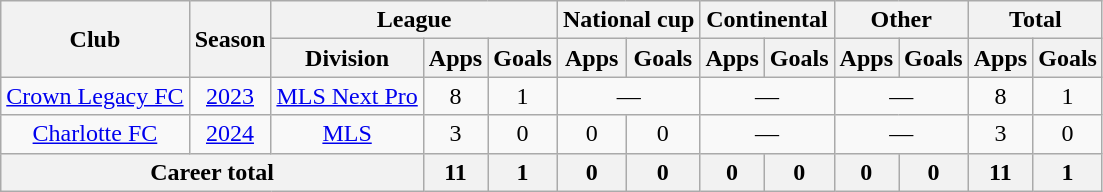<table class=wikitable style=text-align:center>
<tr>
<th rowspan=2>Club</th>
<th rowspan=2>Season</th>
<th colspan=3>League</th>
<th colspan=2>National cup</th>
<th colspan=2>Continental</th>
<th colspan=2>Other</th>
<th colspan=2>Total</th>
</tr>
<tr>
<th>Division</th>
<th>Apps</th>
<th>Goals</th>
<th>Apps</th>
<th>Goals</th>
<th>Apps</th>
<th>Goals</th>
<th>Apps</th>
<th>Goals</th>
<th>Apps</th>
<th>Goals</th>
</tr>
<tr>
<td><a href='#'>Crown Legacy FC</a></td>
<td><a href='#'>2023</a></td>
<td><a href='#'>MLS Next Pro</a></td>
<td>8</td>
<td>1</td>
<td colspan="2">—</td>
<td colspan="2">—</td>
<td colspan="2">—</td>
<td>8</td>
<td>1</td>
</tr>
<tr>
<td rowspan="1"><a href='#'>Charlotte FC</a></td>
<td><a href='#'>2024</a></td>
<td rowspan="1"><a href='#'>MLS</a></td>
<td>3</td>
<td>0</td>
<td>0</td>
<td>0</td>
<td colspan="2">—</td>
<td colspan="2">—</td>
<td>3</td>
<td>0</td>
</tr>
<tr>
<th colspan="3"><strong>Career total</strong></th>
<th>11</th>
<th>1</th>
<th>0</th>
<th>0</th>
<th>0</th>
<th>0</th>
<th>0</th>
<th>0</th>
<th>11</th>
<th>1</th>
</tr>
</table>
